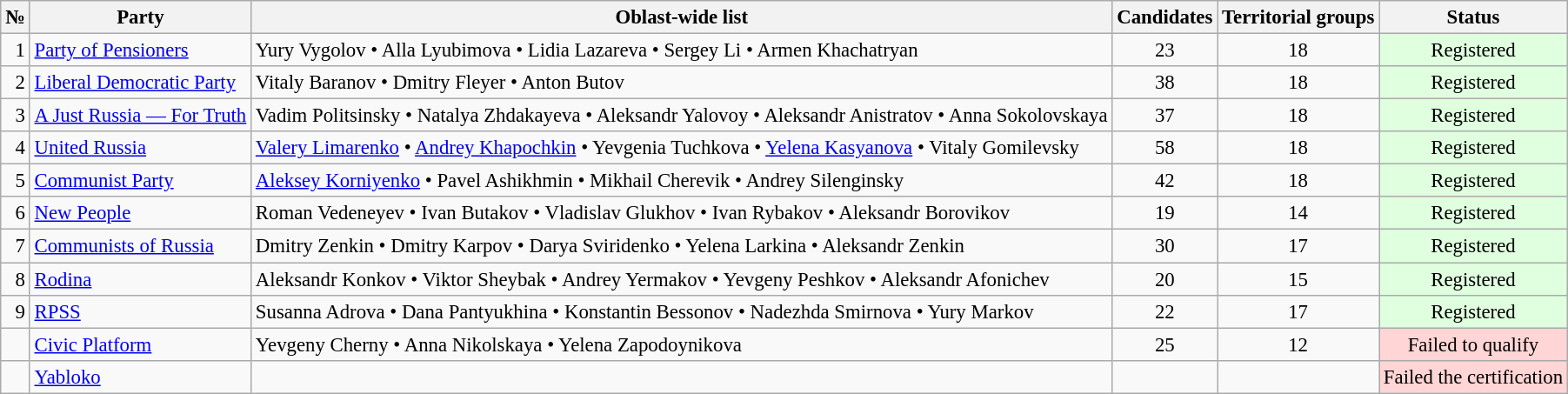<table class="wikitable sortable" style="background: #f9f9f9; text-align:right; font-size: 95%">
<tr>
<th align=center>№</th>
<th align=center>Party</th>
<th align=center>Oblast-wide list</th>
<th align=center>Candidates</th>
<th align=center>Territorial groups</th>
<th align=center>Status</th>
</tr>
<tr>
<td>1</td>
<td align=left><a href='#'>Party of Pensioners</a></td>
<td align=left>Yury Vygolov • Alla Lyubimova • Lidia Lazareva • Sergey Li • Armen Khachatryan</td>
<td align=center>23</td>
<td align=center>18</td>
<td align=center bgcolor="#DFFFDF">Registered</td>
</tr>
<tr>
<td>2</td>
<td align=left><a href='#'>Liberal Democratic Party</a></td>
<td align=left>Vitaly Baranov • Dmitry Fleyer • Anton Butov</td>
<td align=center>38</td>
<td align=center>18</td>
<td align=center bgcolor="#DFFFDF">Registered</td>
</tr>
<tr>
<td>3</td>
<td align=left><a href='#'>A Just Russia — For Truth</a></td>
<td align=left>Vadim Politsinsky • Natalya Zhdakayeva • Aleksandr Yalovoy • Aleksandr Anistratov • Anna Sokolovskaya</td>
<td align=center>37</td>
<td align=center>18</td>
<td align=center bgcolor="#DFFFDF">Registered</td>
</tr>
<tr>
<td>4</td>
<td align=left><a href='#'>United Russia</a></td>
<td align=left><a href='#'>Valery Limarenko</a> • <a href='#'>Andrey Khapochkin</a> • Yevgenia Tuchkova • <a href='#'>Yelena Kasyanova</a> • Vitaly Gomilevsky</td>
<td align=center>58</td>
<td align=center>18</td>
<td align=center bgcolor="#DFFFDF">Registered</td>
</tr>
<tr>
<td>5</td>
<td align=left><a href='#'>Communist Party</a></td>
<td align=left><a href='#'>Aleksey Korniyenko</a> • Pavel Ashikhmin • Mikhail Cherevik • Andrey Silenginsky</td>
<td align=center>42</td>
<td align=center>18</td>
<td align=center bgcolor="#DFFFDF">Registered</td>
</tr>
<tr>
<td>6</td>
<td align=left><a href='#'>New People</a></td>
<td align=left>Roman Vedeneyev • Ivan Butakov • Vladislav Glukhov • Ivan Rybakov • Aleksandr Borovikov</td>
<td align=center>19</td>
<td align=center>14</td>
<td align=center bgcolor="#DFFFDF">Registered</td>
</tr>
<tr>
<td>7</td>
<td align=left><a href='#'>Communists of Russia</a></td>
<td align=left>Dmitry Zenkin • Dmitry Karpov • Darya Sviridenko • Yelena Larkina • Aleksandr Zenkin</td>
<td align=center>30</td>
<td align=center>17</td>
<td align=center bgcolor="#DFFFDF">Registered</td>
</tr>
<tr>
<td>8</td>
<td align=left><a href='#'>Rodina</a></td>
<td align=left>Aleksandr Konkov • Viktor Sheybak • Andrey Yermakov • Yevgeny Peshkov • Aleksandr Afonichev</td>
<td align=center>20</td>
<td align=center>15</td>
<td align=center bgcolor="#DFFFDF">Registered</td>
</tr>
<tr>
<td>9</td>
<td align=left><a href='#'>RPSS</a></td>
<td align=left>Susanna Adrova • Dana Pantyukhina • Konstantin Bessonov • Nadezhda Smirnova • Yury Markov</td>
<td align=center>22</td>
<td align=center>17</td>
<td align=center bgcolor="#DFFFDF">Registered</td>
</tr>
<tr>
<td></td>
<td align=left><a href='#'>Civic Platform</a></td>
<td align=left>Yevgeny Cherny • Anna Nikolskaya • Yelena Zapodoynikova</td>
<td align=center>25</td>
<td align=center>12</td>
<td align=center bgcolor="#FFD5D5">Failed to qualify</td>
</tr>
<tr>
<td></td>
<td align=left><a href='#'>Yabloko</a></td>
<td></td>
<td></td>
<td></td>
<td align=center bgcolor="#FFD5D5">Failed the certification</td>
</tr>
</table>
